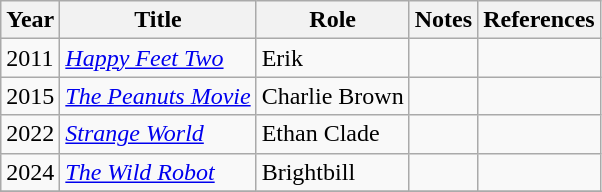<table class="wikitable sortable">
<tr>
<th>Year</th>
<th>Title</th>
<th>Role</th>
<th class="unsortable">Notes</th>
<th class="unsortable">References</th>
</tr>
<tr>
<td>2011</td>
<td><em><a href='#'>Happy Feet Two</a></em></td>
<td>Erik</td>
<td></td>
<td></td>
</tr>
<tr>
<td>2015</td>
<td><em><a href='#'>The Peanuts Movie</a></em></td>
<td>Charlie Brown</td>
<td></td>
<td></td>
</tr>
<tr>
<td>2022</td>
<td><em><a href='#'>Strange World</a></em></td>
<td>Ethan Clade</td>
<td></td>
<td></td>
</tr>
<tr>
<td>2024</td>
<td><em><a href='#'>The Wild Robot</a></em></td>
<td>Brightbill</td>
<td></td>
<td></td>
</tr>
<tr>
</tr>
</table>
